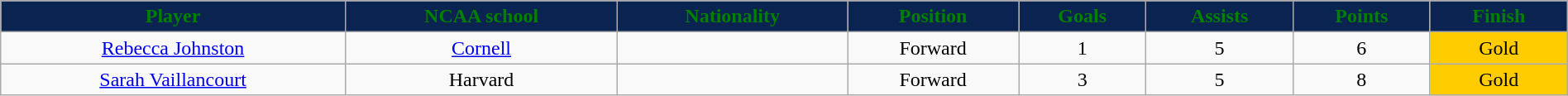<table class="wikitable" style="width:100%;">
<tr style="text-align:center; background:#0a2351; color:green;">
<td><strong>Player</strong></td>
<td><strong>NCAA school</strong></td>
<td><strong>Nationality</strong></td>
<td><strong>Position</strong></td>
<td><strong>Goals</strong></td>
<td><strong>Assists</strong></td>
<td><strong>Points</strong></td>
<td><strong>Finish</strong></td>
</tr>
<tr style="text-align:center;" bgcolor="">
<td><a href='#'>Rebecca Johnston</a></td>
<td><a href='#'>Cornell</a></td>
<td></td>
<td>Forward</td>
<td>1</td>
<td>5</td>
<td>6</td>
<td style="background:#fc0;">Gold</td>
</tr>
<tr style="text-align:center;" bgcolor="">
<td><a href='#'>Sarah Vaillancourt</a></td>
<td>Harvard</td>
<td></td>
<td>Forward</td>
<td>3</td>
<td>5</td>
<td>8</td>
<td style="background:#fc0;">Gold</td>
</tr>
</table>
